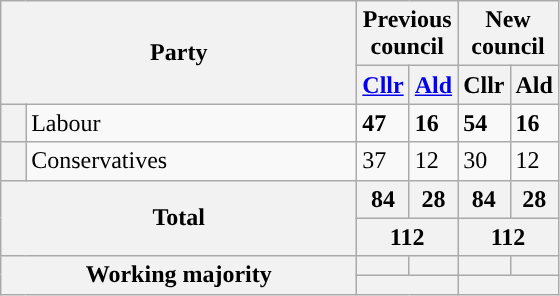<table class="wikitable">
<tr>
<th colspan="2" rowspan="2" style="width: 230px">Party</th>
<th valign=top colspan="2" style="width: 30px">Previous council</th>
<th valign=top colspan="2" style="width: 30px">New council</th>
</tr>
<tr>
<th><a href='#'>Cllr</a></th>
<th><a href='#'>Ald</a></th>
<th>Cllr</th>
<th>Ald</th>
</tr>
<tr>
<th style="background-color: "></th>
<td>Labour</td>
<td><strong>47</strong></td>
<td><strong>16</strong></td>
<td><strong>54</strong></td>
<td><strong>16</strong></td>
</tr>
<tr>
<th style="background-color: "></th>
<td>Conservatives</td>
<td>37</td>
<td>12</td>
<td>30</td>
<td>12</td>
</tr>
<tr>
<th colspan="2" rowspan="2">Total</th>
<th style="text-align: center">84</th>
<th style="text-align: center">28</th>
<th style="text-align: center">84</th>
<th style="text-align: center">28</th>
</tr>
<tr>
<th colspan="2" style="text-align: center">112</th>
<th colspan="2" style="text-align: center">112</th>
</tr>
<tr>
<th colspan="2" rowspan="2">Working majority</th>
<th></th>
<th></th>
<th></th>
<th></th>
</tr>
<tr>
<th colspan="2"></th>
<th colspan="2"></th>
</tr>
</table>
